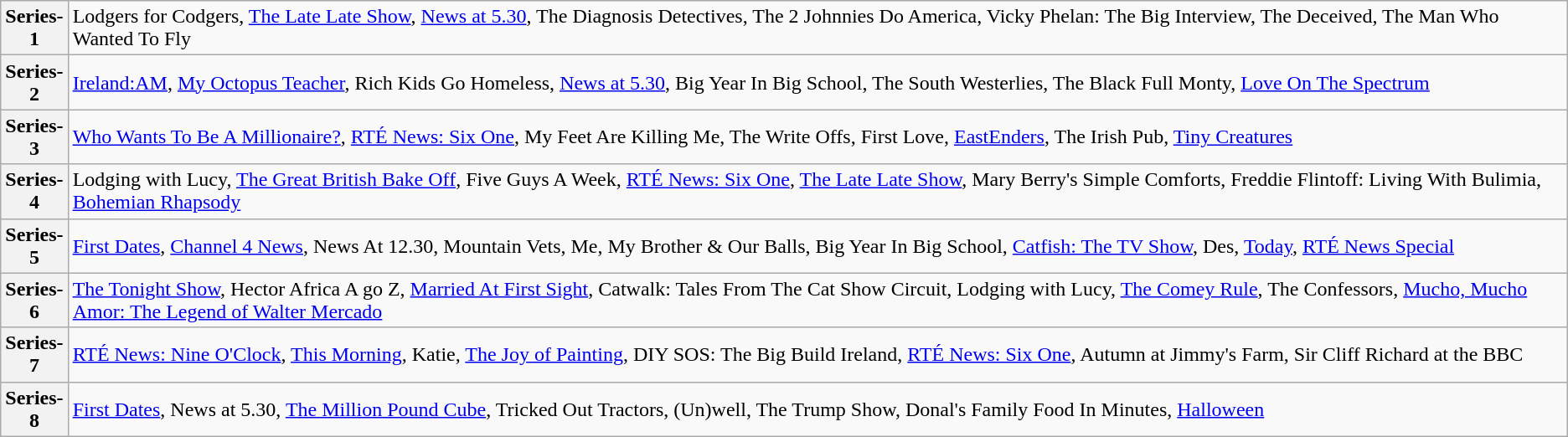<table class="wikitable">
<tr>
<th>Series-<br>1</th>
<td>Lodgers for Codgers, <a href='#'>The Late Late Show</a>, <a href='#'>News at 5.30</a>, The Diagnosis Detectives, The 2 Johnnies Do America, Vicky Phelan: The Big Interview, The Deceived, The Man Who Wanted To Fly</td>
</tr>
<tr>
<th>Series-<br>2</th>
<td><a href='#'>Ireland:AM</a>, <a href='#'>My Octopus Teacher</a>, Rich Kids Go Homeless, <a href='#'>News at 5.30</a>, Big Year In Big School, The South Westerlies, The Black Full Monty, <a href='#'>Love On The Spectrum</a></td>
</tr>
<tr>
<th>Series-<br>3</th>
<td><a href='#'>Who Wants To Be A Millionaire?</a>, <a href='#'>RTÉ News: Six One</a>, My Feet Are Killing Me, The Write Offs, First Love, <a href='#'>EastEnders</a>, The Irish Pub, <a href='#'>Tiny Creatures</a></td>
</tr>
<tr>
<th>Series-<br>4</th>
<td>Lodging with Lucy, <a href='#'>The Great British Bake Off</a>, Five Guys A Week, <a href='#'>RTÉ News: Six One</a>, <a href='#'>The Late Late Show</a>, Mary Berry's Simple Comforts, Freddie Flintoff: Living With Bulimia, <a href='#'>Bohemian Rhapsody</a></td>
</tr>
<tr>
<th>Series-<br>5</th>
<td><a href='#'>First Dates</a>, <a href='#'>Channel 4 News</a>, News At 12.30, Mountain Vets, Me, My Brother & Our Balls, Big Year In Big School, <a href='#'>Catfish: The TV Show</a>, Des, <a href='#'>Today</a>, <a href='#'>RTÉ News Special</a></td>
</tr>
<tr>
<th>Series-<br>6</th>
<td><a href='#'>The Tonight Show</a>, Hector Africa A go Z, <a href='#'>Married At First Sight</a>, Catwalk: Tales From The Cat Show Circuit, Lodging with Lucy, <a href='#'>The Comey Rule</a>, The Confessors, <a href='#'>Mucho, Mucho Amor: The Legend of Walter Mercado</a></td>
</tr>
<tr>
<th>Series-<br>7</th>
<td><a href='#'>RTÉ News: Nine O'Clock</a>, <a href='#'>This Morning</a>, Katie, <a href='#'>The Joy of Painting</a>, DIY SOS: The Big Build Ireland, <a href='#'>RTÉ News: Six One</a>, Autumn at Jimmy's Farm, Sir Cliff Richard at the BBC</td>
</tr>
<tr>
<th>Series-<br>8</th>
<td><a href='#'>First Dates</a>, News at 5.30, <a href='#'>The Million Pound Cube</a>, Tricked Out Tractors, (Un)well, The Trump Show, Donal's Family Food In Minutes, <a href='#'>Halloween</a></td>
</tr>
</table>
